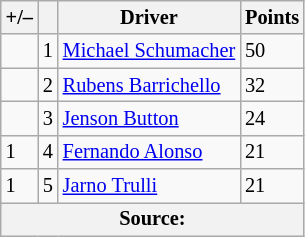<table class="wikitable" style="font-size: 85%;">
<tr>
<th scope="col">+/–</th>
<th scope="col"></th>
<th scope="col">Driver</th>
<th scope="col">Points</th>
</tr>
<tr>
<td></td>
<td align="center">1</td>
<td> <a href='#'>Michael Schumacher</a></td>
<td>50</td>
</tr>
<tr>
<td></td>
<td align="center">2</td>
<td> <a href='#'>Rubens Barrichello</a></td>
<td>32</td>
</tr>
<tr>
<td></td>
<td align="center">3</td>
<td> <a href='#'>Jenson Button</a></td>
<td>24</td>
</tr>
<tr>
<td> 1</td>
<td align="center">4</td>
<td> <a href='#'>Fernando Alonso</a></td>
<td>21</td>
</tr>
<tr>
<td> 1</td>
<td align="center">5</td>
<td> <a href='#'>Jarno Trulli</a></td>
<td>21</td>
</tr>
<tr>
<th colspan=4>Source: </th>
</tr>
</table>
